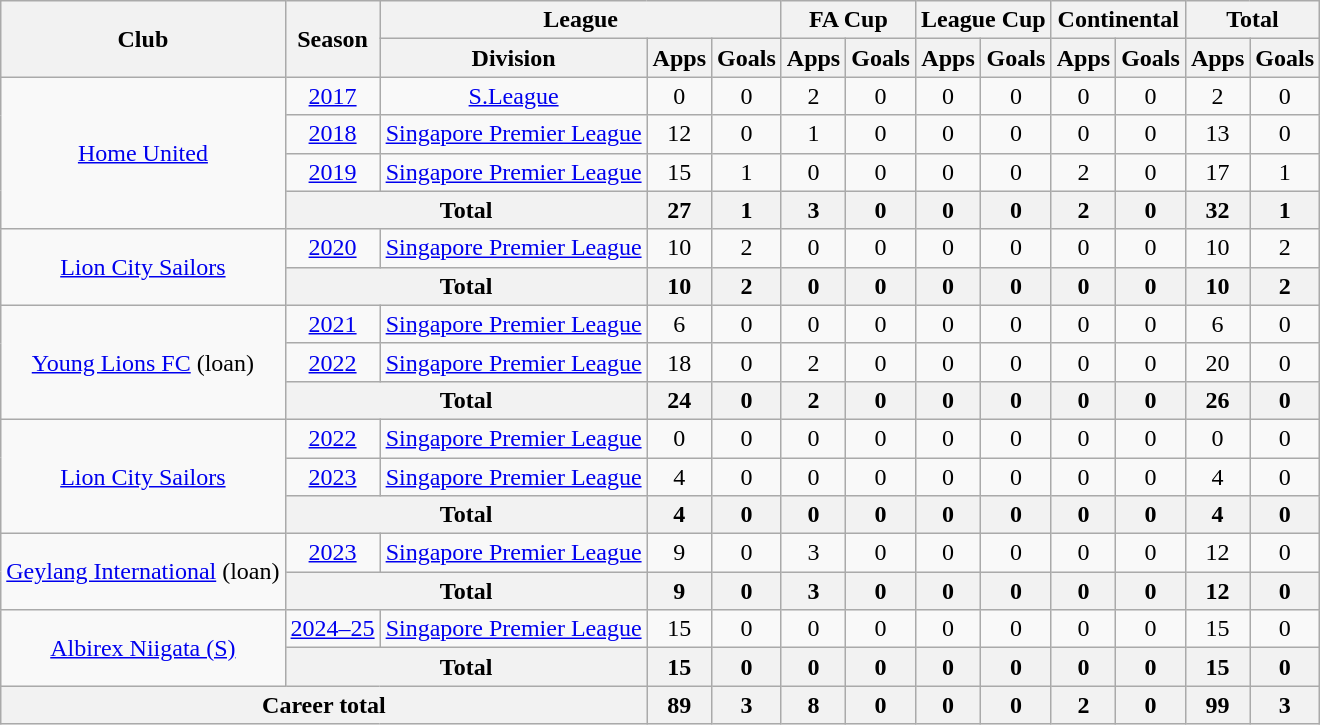<table class="wikitable" style="text-align: center">
<tr>
<th rowspan="2">Club</th>
<th rowspan="2">Season</th>
<th colspan="3">League</th>
<th colspan="2">FA Cup</th>
<th colspan="2">League Cup</th>
<th colspan="2">Continental</th>
<th colspan="2">Total</th>
</tr>
<tr>
<th>Division</th>
<th>Apps</th>
<th>Goals</th>
<th>Apps</th>
<th>Goals</th>
<th>Apps</th>
<th>Goals</th>
<th>Apps</th>
<th>Goals</th>
<th>Apps</th>
<th>Goals</th>
</tr>
<tr>
<td rowspan="4"><a href='#'>Home United</a></td>
<td><a href='#'>2017</a></td>
<td><a href='#'>S.League</a></td>
<td>0</td>
<td>0</td>
<td>2</td>
<td>0</td>
<td>0</td>
<td>0</td>
<td>0</td>
<td>0</td>
<td>2</td>
<td>0</td>
</tr>
<tr>
<td><a href='#'>2018</a></td>
<td><a href='#'>Singapore Premier League</a></td>
<td>12</td>
<td>0</td>
<td>1</td>
<td>0</td>
<td>0</td>
<td>0</td>
<td>0</td>
<td>0</td>
<td>13</td>
<td>0</td>
</tr>
<tr>
<td><a href='#'>2019</a></td>
<td><a href='#'>Singapore Premier League</a></td>
<td>15</td>
<td>1</td>
<td>0</td>
<td>0</td>
<td>0</td>
<td>0</td>
<td>2</td>
<td>0</td>
<td>17</td>
<td>1</td>
</tr>
<tr>
<th colspan=2>Total</th>
<th>27</th>
<th>1</th>
<th>3</th>
<th>0</th>
<th>0</th>
<th>0</th>
<th>2</th>
<th>0</th>
<th>32</th>
<th>1</th>
</tr>
<tr>
<td rowspan="2"><a href='#'>Lion City Sailors</a></td>
<td><a href='#'>2020</a></td>
<td><a href='#'>Singapore Premier League</a></td>
<td>10</td>
<td>2</td>
<td>0</td>
<td>0</td>
<td>0</td>
<td>0</td>
<td>0</td>
<td>0</td>
<td>10</td>
<td>2</td>
</tr>
<tr>
<th colspan=2>Total</th>
<th>10</th>
<th>2</th>
<th>0</th>
<th>0</th>
<th>0</th>
<th>0</th>
<th>0</th>
<th>0</th>
<th>10</th>
<th>2</th>
</tr>
<tr>
<td rowspan="3"><a href='#'>Young Lions FC</a> (loan)</td>
<td><a href='#'>2021</a></td>
<td><a href='#'>Singapore Premier League</a></td>
<td>6</td>
<td>0</td>
<td>0</td>
<td>0</td>
<td>0</td>
<td>0</td>
<td>0</td>
<td>0</td>
<td>6</td>
<td>0</td>
</tr>
<tr>
<td><a href='#'>2022</a></td>
<td><a href='#'>Singapore Premier League</a></td>
<td>18</td>
<td>0</td>
<td>2</td>
<td>0</td>
<td>0</td>
<td>0</td>
<td>0</td>
<td>0</td>
<td>20</td>
<td>0</td>
</tr>
<tr>
<th colspan=2>Total</th>
<th>24</th>
<th>0</th>
<th>2</th>
<th>0</th>
<th>0</th>
<th>0</th>
<th>0</th>
<th>0</th>
<th>26</th>
<th>0</th>
</tr>
<tr>
<td rowspan="3"><a href='#'>Lion City Sailors</a></td>
<td><a href='#'>2022</a></td>
<td><a href='#'>Singapore Premier League</a></td>
<td>0</td>
<td>0</td>
<td>0</td>
<td>0</td>
<td>0</td>
<td>0</td>
<td>0</td>
<td>0</td>
<td>0</td>
<td>0</td>
</tr>
<tr>
<td><a href='#'>2023</a></td>
<td><a href='#'>Singapore Premier League</a></td>
<td>4</td>
<td>0</td>
<td>0</td>
<td>0</td>
<td>0</td>
<td>0</td>
<td>0</td>
<td>0</td>
<td>4</td>
<td>0</td>
</tr>
<tr>
<th colspan=2>Total</th>
<th>4</th>
<th>0</th>
<th>0</th>
<th>0</th>
<th>0</th>
<th>0</th>
<th>0</th>
<th>0</th>
<th>4</th>
<th>0</th>
</tr>
<tr>
<td rowspan="2"><a href='#'>Geylang International</a> (loan)</td>
<td><a href='#'>2023</a></td>
<td><a href='#'>Singapore Premier League</a></td>
<td>9</td>
<td>0</td>
<td>3</td>
<td>0</td>
<td>0</td>
<td>0</td>
<td>0</td>
<td>0</td>
<td>12</td>
<td>0</td>
</tr>
<tr>
<th colspan=2>Total</th>
<th>9</th>
<th>0</th>
<th>3</th>
<th>0</th>
<th>0</th>
<th>0</th>
<th>0</th>
<th>0</th>
<th>12</th>
<th>0</th>
</tr>
<tr>
<td rowspan="2"><a href='#'>Albirex Niigata (S)</a></td>
<td><a href='#'>2024–25</a></td>
<td><a href='#'>Singapore Premier League</a></td>
<td>15</td>
<td>0</td>
<td>0</td>
<td>0</td>
<td>0</td>
<td>0</td>
<td>0</td>
<td>0</td>
<td>15</td>
<td>0</td>
</tr>
<tr>
<th colspan=2>Total</th>
<th>15</th>
<th>0</th>
<th>0</th>
<th>0</th>
<th>0</th>
<th>0</th>
<th>0</th>
<th>0</th>
<th>15</th>
<th>0</th>
</tr>
<tr>
<th colspan=3>Career total</th>
<th>89</th>
<th>3</th>
<th>8</th>
<th>0</th>
<th>0</th>
<th>0</th>
<th>2</th>
<th>0</th>
<th>99</th>
<th>3</th>
</tr>
</table>
